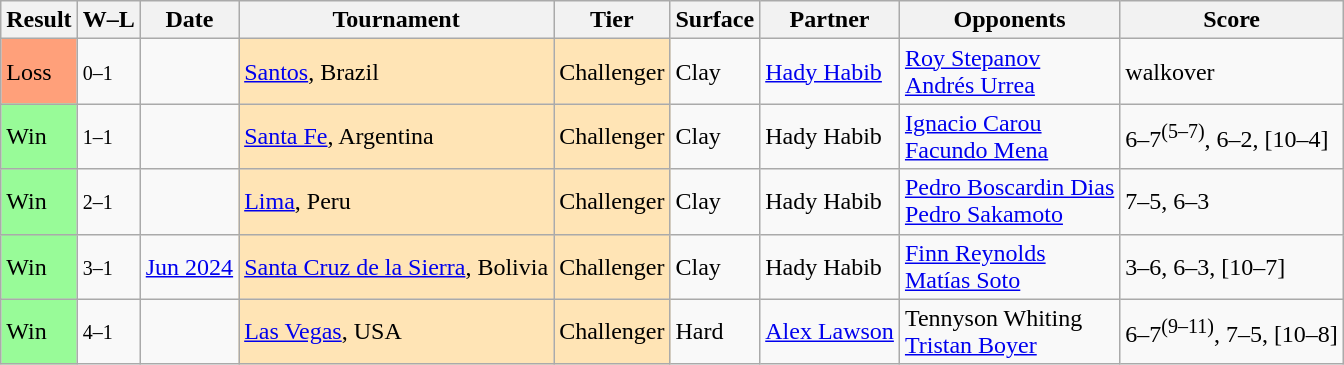<table class="sortable wikitable">
<tr>
<th>Result</th>
<th class="unsortable">W–L</th>
<th>Date</th>
<th>Tournament</th>
<th>Tier</th>
<th>Surface</th>
<th>Partner</th>
<th>Opponents</th>
<th class="unsortable">Score</th>
</tr>
<tr>
<td bgcolor=FFA07A>Loss</td>
<td><small>0–1</small></td>
<td><a href='#'></a></td>
<td style="background:moccasin;"><a href='#'>Santos</a>, Brazil</td>
<td style="background:moccasin;">Challenger</td>
<td>Clay</td>
<td> <a href='#'>Hady Habib</a></td>
<td> <a href='#'>Roy Stepanov</a><br> <a href='#'>Andrés Urrea</a></td>
<td>walkover</td>
</tr>
<tr>
<td bgcolor=98FB98>Win</td>
<td><small>1–1</small></td>
<td><a href='#'></a></td>
<td style="background:moccasin;"><a href='#'>Santa Fe</a>, Argentina</td>
<td style="background:moccasin;">Challenger</td>
<td>Clay</td>
<td> Hady Habib</td>
<td> <a href='#'>Ignacio Carou</a><br> <a href='#'>Facundo Mena</a></td>
<td>6–7<sup>(5–7)</sup>, 6–2, [10–4]</td>
</tr>
<tr>
<td bgcolor=98FB98>Win</td>
<td><small>2–1</small></td>
<td><a href='#'></a></td>
<td style="background:moccasin;"><a href='#'>Lima</a>, Peru</td>
<td style="background:moccasin;">Challenger</td>
<td>Clay</td>
<td> Hady Habib</td>
<td> <a href='#'>Pedro Boscardin Dias</a><br> <a href='#'>Pedro Sakamoto</a></td>
<td>7–5, 6–3</td>
</tr>
<tr>
<td bgcolor=98FB98>Win</td>
<td><small>3–1</small></td>
<td><a href='#'>Jun 2024</a></td>
<td style="background:moccasin;"><a href='#'>Santa Cruz de la Sierra</a>, Bolivia</td>
<td style="background:moccasin;">Challenger</td>
<td>Clay</td>
<td> Hady Habib</td>
<td> <a href='#'>Finn Reynolds</a><br> <a href='#'>Matías Soto</a></td>
<td>3–6, 6–3, [10–7]</td>
</tr>
<tr>
<td bgcolor=98FB98>Win</td>
<td><small>4–1</small></td>
<td><a href='#'></a></td>
<td bgcolor=moccasin><a href='#'>Las Vegas</a>, USA</td>
<td bgcolor=moccasin>Challenger</td>
<td>Hard</td>
<td> <a href='#'>Alex Lawson</a></td>
<td> Tennyson Whiting<br> <a href='#'>Tristan Boyer</a></td>
<td>6–7<sup>(9–11)</sup>, 7–5, [10–8]</td>
</tr>
</table>
